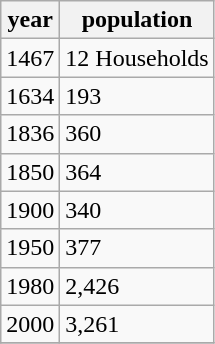<table class="wikitable">
<tr>
<th>year</th>
<th>population</th>
</tr>
<tr>
<td>1467</td>
<td>12 Households</td>
</tr>
<tr>
<td>1634</td>
<td>193</td>
</tr>
<tr>
<td>1836</td>
<td>360</td>
</tr>
<tr>
<td>1850</td>
<td>364</td>
</tr>
<tr>
<td>1900</td>
<td>340</td>
</tr>
<tr>
<td>1950</td>
<td>377</td>
</tr>
<tr>
<td>1980</td>
<td>2,426</td>
</tr>
<tr>
<td>2000</td>
<td>3,261</td>
</tr>
<tr>
</tr>
</table>
